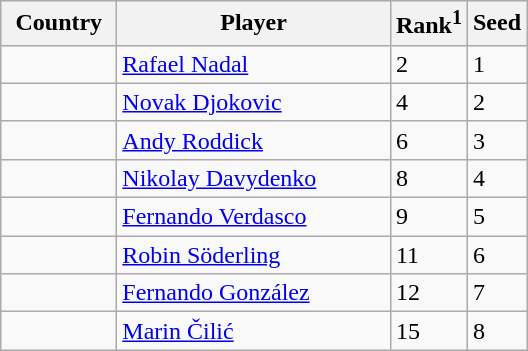<table class="sortable wikitable">
<tr>
<th width="70">Country</th>
<th width="175">Player</th>
<th>Rank<sup>1</sup></th>
<th>Seed</th>
</tr>
<tr>
<td></td>
<td><a href='#'>Rafael Nadal</a></td>
<td>2</td>
<td>1</td>
</tr>
<tr>
<td></td>
<td><a href='#'>Novak Djokovic</a></td>
<td>4</td>
<td>2</td>
</tr>
<tr>
<td></td>
<td><a href='#'>Andy Roddick</a></td>
<td>6</td>
<td>3</td>
</tr>
<tr>
<td></td>
<td><a href='#'>Nikolay Davydenko</a></td>
<td>8</td>
<td>4</td>
</tr>
<tr>
<td></td>
<td><a href='#'>Fernando Verdasco</a></td>
<td>9</td>
<td>5</td>
</tr>
<tr>
<td></td>
<td><a href='#'>Robin Söderling</a></td>
<td>11</td>
<td>6</td>
</tr>
<tr>
<td></td>
<td><a href='#'>Fernando González</a></td>
<td>12</td>
<td>7</td>
</tr>
<tr>
<td></td>
<td><a href='#'>Marin Čilić</a></td>
<td>15</td>
<td>8</td>
</tr>
</table>
